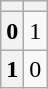<table class="wikitable" style="text-align: center">
<tr>
<th></th>
<th></th>
</tr>
<tr>
<th>0</th>
<td>1</td>
</tr>
<tr>
<th>1</th>
<td>0</td>
</tr>
</table>
